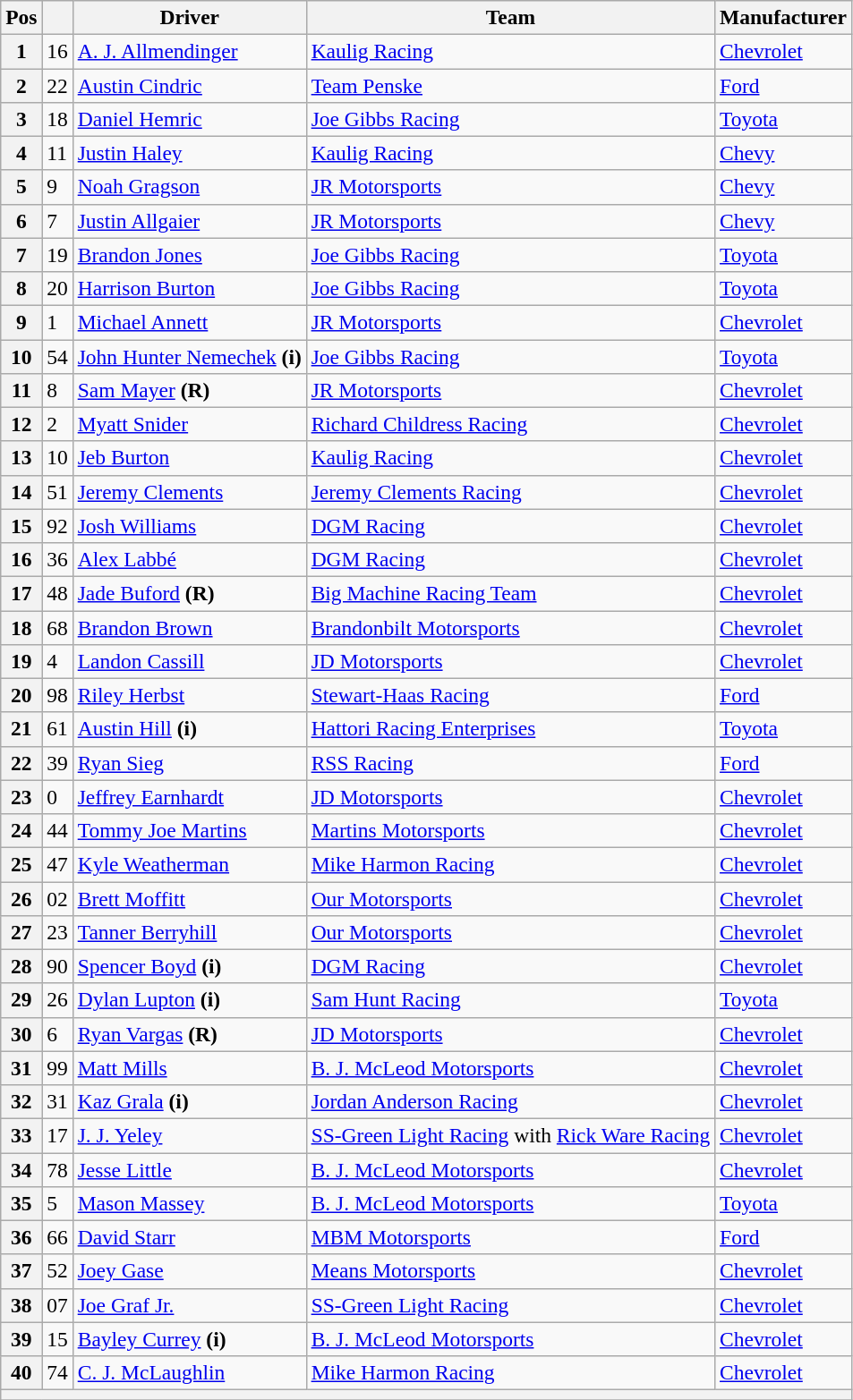<table class="wikitable" style="font-size:98%">
<tr>
<th>Pos</th>
<th></th>
<th>Driver</th>
<th>Team</th>
<th>Manufacturer</th>
</tr>
<tr>
<th>1</th>
<td>16</td>
<td><a href='#'>A. J. Allmendinger</a></td>
<td><a href='#'>Kaulig Racing</a></td>
<td><a href='#'>Chevrolet</a></td>
</tr>
<tr>
<th>2</th>
<td>22</td>
<td><a href='#'>Austin Cindric</a></td>
<td><a href='#'>Team Penske</a></td>
<td><a href='#'>Ford</a></td>
</tr>
<tr>
<th>3</th>
<td>18</td>
<td><a href='#'>Daniel Hemric</a></td>
<td><a href='#'>Joe Gibbs Racing</a></td>
<td><a href='#'>Toyota</a></td>
</tr>
<tr>
<th>4</th>
<td>11</td>
<td><a href='#'>Justin Haley</a></td>
<td><a href='#'>Kaulig Racing</a></td>
<td><a href='#'>Chevy</a></td>
</tr>
<tr>
<th>5</th>
<td>9</td>
<td><a href='#'>Noah Gragson</a></td>
<td><a href='#'>JR Motorsports</a></td>
<td><a href='#'>Chevy</a></td>
</tr>
<tr>
<th>6</th>
<td>7</td>
<td><a href='#'>Justin Allgaier</a></td>
<td><a href='#'>JR Motorsports</a></td>
<td><a href='#'>Chevy</a></td>
</tr>
<tr>
<th>7</th>
<td>19</td>
<td><a href='#'>Brandon Jones</a></td>
<td><a href='#'>Joe Gibbs Racing</a></td>
<td><a href='#'>Toyota</a></td>
</tr>
<tr>
<th>8</th>
<td>20</td>
<td><a href='#'>Harrison Burton</a></td>
<td><a href='#'>Joe Gibbs Racing</a></td>
<td><a href='#'>Toyota</a></td>
</tr>
<tr>
<th>9</th>
<td>1</td>
<td><a href='#'>Michael Annett</a></td>
<td><a href='#'>JR Motorsports</a></td>
<td><a href='#'>Chevrolet</a></td>
</tr>
<tr>
<th>10</th>
<td>54</td>
<td><a href='#'>John Hunter Nemechek</a> <strong>(i)</strong></td>
<td><a href='#'>Joe Gibbs Racing</a></td>
<td><a href='#'>Toyota</a></td>
</tr>
<tr>
<th>11</th>
<td>8</td>
<td><a href='#'>Sam Mayer</a> <strong>(R)</strong></td>
<td><a href='#'>JR Motorsports</a></td>
<td><a href='#'>Chevrolet</a></td>
</tr>
<tr>
<th>12</th>
<td>2</td>
<td><a href='#'>Myatt Snider</a></td>
<td><a href='#'>Richard Childress Racing</a></td>
<td><a href='#'>Chevrolet</a></td>
</tr>
<tr>
<th>13</th>
<td>10</td>
<td><a href='#'>Jeb Burton</a></td>
<td><a href='#'>Kaulig Racing</a></td>
<td><a href='#'>Chevrolet</a></td>
</tr>
<tr>
<th>14</th>
<td>51</td>
<td><a href='#'>Jeremy Clements</a></td>
<td><a href='#'>Jeremy Clements Racing</a></td>
<td><a href='#'>Chevrolet</a></td>
</tr>
<tr>
<th>15</th>
<td>92</td>
<td><a href='#'>Josh Williams</a></td>
<td><a href='#'>DGM Racing</a></td>
<td><a href='#'>Chevrolet</a></td>
</tr>
<tr>
<th>16</th>
<td>36</td>
<td><a href='#'>Alex Labbé</a></td>
<td><a href='#'>DGM Racing</a></td>
<td><a href='#'>Chevrolet</a></td>
</tr>
<tr>
<th>17</th>
<td>48</td>
<td><a href='#'>Jade Buford</a> <strong>(R)</strong></td>
<td><a href='#'>Big Machine Racing Team</a></td>
<td><a href='#'>Chevrolet</a></td>
</tr>
<tr>
<th>18</th>
<td>68</td>
<td><a href='#'>Brandon Brown</a></td>
<td><a href='#'>Brandonbilt Motorsports</a></td>
<td><a href='#'>Chevrolet</a></td>
</tr>
<tr>
<th>19</th>
<td>4</td>
<td><a href='#'>Landon Cassill</a></td>
<td><a href='#'>JD Motorsports</a></td>
<td><a href='#'>Chevrolet</a></td>
</tr>
<tr>
<th>20</th>
<td>98</td>
<td><a href='#'>Riley Herbst</a></td>
<td><a href='#'>Stewart-Haas Racing</a></td>
<td><a href='#'>Ford</a></td>
</tr>
<tr>
<th>21</th>
<td>61</td>
<td><a href='#'>Austin Hill</a> <strong>(i)</strong></td>
<td><a href='#'>Hattori Racing Enterprises</a></td>
<td><a href='#'>Toyota</a></td>
</tr>
<tr>
<th>22</th>
<td>39</td>
<td><a href='#'>Ryan Sieg</a></td>
<td><a href='#'>RSS Racing</a></td>
<td><a href='#'>Ford</a></td>
</tr>
<tr>
<th>23</th>
<td>0</td>
<td><a href='#'>Jeffrey Earnhardt</a></td>
<td><a href='#'>JD Motorsports</a></td>
<td><a href='#'>Chevrolet</a></td>
</tr>
<tr>
<th>24</th>
<td>44</td>
<td><a href='#'>Tommy Joe Martins</a></td>
<td><a href='#'>Martins Motorsports</a></td>
<td><a href='#'>Chevrolet</a></td>
</tr>
<tr>
<th>25</th>
<td>47</td>
<td><a href='#'>Kyle Weatherman</a></td>
<td><a href='#'>Mike Harmon Racing</a></td>
<td><a href='#'>Chevrolet</a></td>
</tr>
<tr>
<th>26</th>
<td>02</td>
<td><a href='#'>Brett Moffitt</a></td>
<td><a href='#'>Our Motorsports</a></td>
<td><a href='#'>Chevrolet</a></td>
</tr>
<tr>
<th>27</th>
<td>23</td>
<td><a href='#'>Tanner Berryhill</a></td>
<td><a href='#'>Our Motorsports</a></td>
<td><a href='#'>Chevrolet</a></td>
</tr>
<tr>
<th>28</th>
<td>90</td>
<td><a href='#'>Spencer Boyd</a> <strong>(i)</strong></td>
<td><a href='#'>DGM Racing</a></td>
<td><a href='#'>Chevrolet</a></td>
</tr>
<tr>
<th>29</th>
<td>26</td>
<td><a href='#'>Dylan Lupton</a> <strong>(i)</strong></td>
<td><a href='#'>Sam Hunt Racing</a></td>
<td><a href='#'>Toyota</a></td>
</tr>
<tr>
<th>30</th>
<td>6</td>
<td><a href='#'>Ryan Vargas</a> <strong>(R)</strong></td>
<td><a href='#'>JD Motorsports</a></td>
<td><a href='#'>Chevrolet</a></td>
</tr>
<tr>
<th>31</th>
<td>99</td>
<td><a href='#'>Matt Mills</a></td>
<td><a href='#'>B. J. McLeod Motorsports</a></td>
<td><a href='#'>Chevrolet</a></td>
</tr>
<tr>
<th>32</th>
<td>31</td>
<td><a href='#'>Kaz Grala</a> <strong>(i)</strong></td>
<td><a href='#'>Jordan Anderson Racing</a></td>
<td><a href='#'>Chevrolet</a></td>
</tr>
<tr>
<th>33</th>
<td>17</td>
<td><a href='#'>J. J. Yeley</a></td>
<td><a href='#'>SS-Green Light Racing</a> with <a href='#'>Rick Ware Racing</a></td>
<td><a href='#'>Chevrolet</a></td>
</tr>
<tr>
<th>34</th>
<td>78</td>
<td><a href='#'>Jesse Little</a></td>
<td><a href='#'>B. J. McLeod Motorsports</a></td>
<td><a href='#'>Chevrolet</a></td>
</tr>
<tr>
<th>35</th>
<td>5</td>
<td><a href='#'>Mason Massey</a></td>
<td><a href='#'>B. J. McLeod Motorsports</a></td>
<td><a href='#'>Toyota</a></td>
</tr>
<tr>
<th>36</th>
<td>66</td>
<td><a href='#'>David Starr</a></td>
<td><a href='#'>MBM Motorsports</a></td>
<td><a href='#'>Ford</a></td>
</tr>
<tr>
<th>37</th>
<td>52</td>
<td><a href='#'>Joey Gase</a></td>
<td><a href='#'>Means Motorsports</a></td>
<td><a href='#'>Chevrolet</a></td>
</tr>
<tr>
<th>38</th>
<td>07</td>
<td><a href='#'>Joe Graf Jr.</a></td>
<td><a href='#'>SS-Green Light Racing</a></td>
<td><a href='#'>Chevrolet</a></td>
</tr>
<tr>
<th>39</th>
<td>15</td>
<td><a href='#'>Bayley Currey</a> <strong>(i)</strong></td>
<td><a href='#'>B. J. McLeod Motorsports</a></td>
<td><a href='#'>Chevrolet</a></td>
</tr>
<tr>
<th>40</th>
<td>74</td>
<td><a href='#'>C. J. McLaughlin</a></td>
<td><a href='#'>Mike Harmon Racing</a></td>
<td><a href='#'>Chevrolet</a></td>
</tr>
<tr>
<th colspan="6"></th>
</tr>
<tr>
</tr>
</table>
